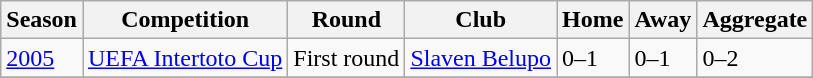<table class="wikitable">
<tr>
<th>Season</th>
<th>Competition</th>
<th>Round</th>
<th>Club</th>
<th>Home</th>
<th>Away</th>
<th>Aggregate</th>
</tr>
<tr>
<td><a href='#'>2005</a></td>
<td><a href='#'>UEFA Intertoto Cup</a></td>
<td>First round</td>
<td> <a href='#'>Slaven Belupo</a></td>
<td>0–1</td>
<td>0–1</td>
<td>0–2</td>
</tr>
<tr>
</tr>
</table>
